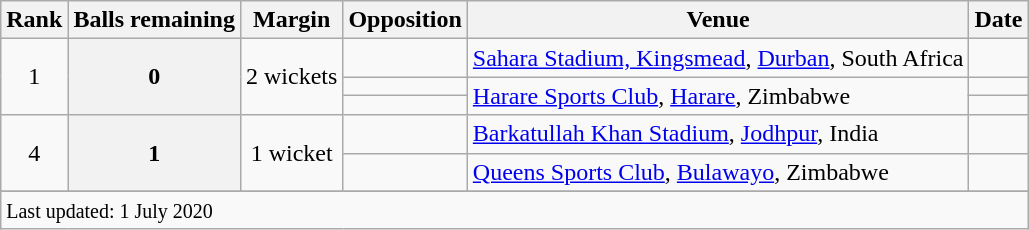<table class="wikitable plainrowheaders sortable">
<tr>
<th scope=col>Rank</th>
<th scope=col>Balls remaining</th>
<th scope=col>Margin</th>
<th scope=col>Opposition</th>
<th scope=col>Venue</th>
<th scope=col>Date</th>
</tr>
<tr>
<td style="text-align:center" rowspan=3>1</td>
<th scope=row style=text-align:center; rowspan=3>0</th>
<td scope=row style=text-align:center; rowspan=3>2 wickets</td>
<td></td>
<td><a href='#'>Sahara Stadium, Kingsmead</a>, <a href='#'>Durban</a>, South Africa</td>
<td></td>
</tr>
<tr>
<td></td>
<td rowspan=2><a href='#'>Harare Sports Club</a>, <a href='#'>Harare</a>, Zimbabwe</td>
<td></td>
</tr>
<tr>
<td></td>
<td></td>
</tr>
<tr>
<td style="text-align:center" rowspan=2>4</td>
<th scope=row style=text-align:center; rowspan=2>1</th>
<td scope=row style=text-align:center; rowspan=2>1 wicket</td>
<td></td>
<td><a href='#'>Barkatullah Khan Stadium</a>, <a href='#'>Jodhpur</a>, India</td>
<td></td>
</tr>
<tr>
<td></td>
<td><a href='#'>Queens Sports Club</a>, <a href='#'>Bulawayo</a>, Zimbabwe</td>
<td></td>
</tr>
<tr>
</tr>
<tr class=sortbottom>
<td colspan=6><small>Last updated: 1 July 2020</small></td>
</tr>
</table>
